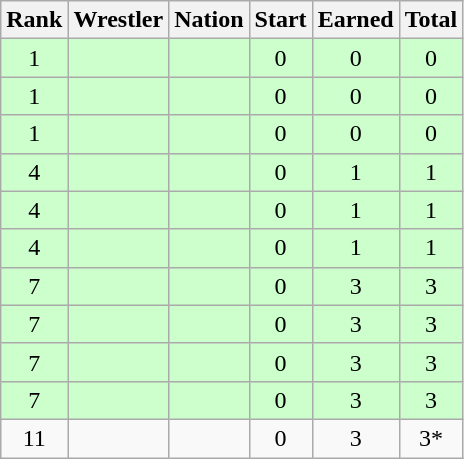<table class="wikitable sortable" style="text-align:center;">
<tr>
<th>Rank</th>
<th>Wrestler</th>
<th>Nation</th>
<th>Start</th>
<th>Earned</th>
<th>Total</th>
</tr>
<tr style="background:#cfc;">
<td>1</td>
<td align=left></td>
<td align=left></td>
<td>0</td>
<td>0</td>
<td>0</td>
</tr>
<tr style="background:#cfc;">
<td>1</td>
<td align=left></td>
<td align=left></td>
<td>0</td>
<td>0</td>
<td>0</td>
</tr>
<tr style="background:#cfc;">
<td>1</td>
<td align=left></td>
<td align=left></td>
<td>0</td>
<td>0</td>
<td>0</td>
</tr>
<tr style="background:#cfc;">
<td>4</td>
<td align=left></td>
<td align=left></td>
<td>0</td>
<td>1</td>
<td>1</td>
</tr>
<tr style="background:#cfc;">
<td>4</td>
<td align=left></td>
<td align=left></td>
<td>0</td>
<td>1</td>
<td>1</td>
</tr>
<tr style="background:#cfc;">
<td>4</td>
<td align=left></td>
<td align=left></td>
<td>0</td>
<td>1</td>
<td>1</td>
</tr>
<tr style="background:#cfc;">
<td>7</td>
<td align=left></td>
<td align=left></td>
<td>0</td>
<td>3</td>
<td>3</td>
</tr>
<tr style="background:#cfc;">
<td>7</td>
<td align=left></td>
<td align=left></td>
<td>0</td>
<td>3</td>
<td>3</td>
</tr>
<tr style="background:#cfc;">
<td>7</td>
<td align=left></td>
<td align=left></td>
<td>0</td>
<td>3</td>
<td>3</td>
</tr>
<tr style="background:#cfc;">
<td>7</td>
<td align=left></td>
<td align=left></td>
<td>0</td>
<td>3</td>
<td>3</td>
</tr>
<tr>
<td>11</td>
<td align=left></td>
<td align=left></td>
<td>0</td>
<td>3</td>
<td>3*</td>
</tr>
</table>
